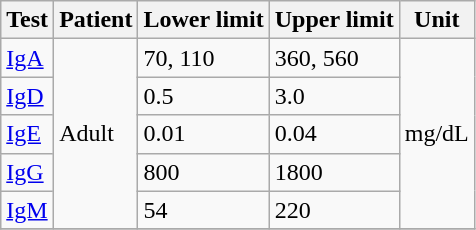<table class="wikitable">
<tr>
<th>Test</th>
<th>Patient</th>
<th>Lower limit</th>
<th>Upper limit</th>
<th>Unit</th>
</tr>
<tr>
<td><a href='#'>IgA</a></td>
<td rowspan=5>Adult</td>
<td>70, 110</td>
<td>360, 560</td>
<td rowspan=5>mg/dL</td>
</tr>
<tr>
<td><a href='#'>IgD</a></td>
<td>0.5</td>
<td>3.0</td>
</tr>
<tr>
<td><a href='#'>IgE</a></td>
<td>0.01</td>
<td>0.04</td>
</tr>
<tr>
<td><a href='#'>IgG</a></td>
<td>800</td>
<td>1800</td>
</tr>
<tr>
<td><a href='#'>IgM</a></td>
<td>54</td>
<td>220</td>
</tr>
<tr>
</tr>
</table>
